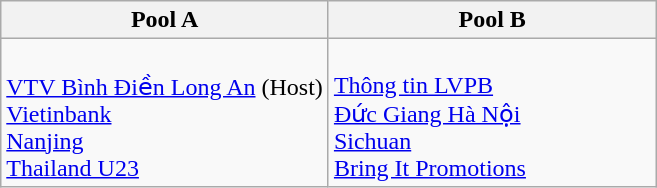<table class="wikitable">
<tr>
<th width=50%>Pool A</th>
<th width=50%>Pool B</th>
</tr>
<tr>
<td><br> <a href='#'>VTV Bình Điền Long An</a> (Host) <br>
 <a href='#'>Vietinbank</a> <br>
 <a href='#'>Nanjing</a> <br>
 <a href='#'>Thailand U23</a> <br></td>
<td><br> <a href='#'>Thông tin LVPB</a> <br>
 <a href='#'>Đức Giang Hà Nội</a> <br>
 <a href='#'>Sichuan</a>  <br>
 <a href='#'>Bring It Promotions</a></td>
</tr>
</table>
